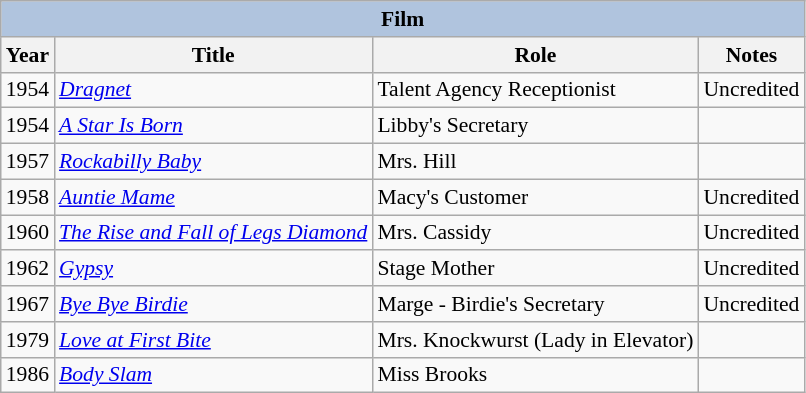<table class="wikitable" style="font-size: 90%;">
<tr>
<th colspan="4" style="background: LightSteelBlue;">Film</th>
</tr>
<tr>
<th>Year</th>
<th>Title</th>
<th>Role</th>
<th>Notes</th>
</tr>
<tr>
<td>1954</td>
<td><em><a href='#'>Dragnet</a></em></td>
<td>Talent Agency Receptionist</td>
<td>Uncredited</td>
</tr>
<tr>
<td>1954</td>
<td><em><a href='#'>A Star Is Born</a></em></td>
<td>Libby's Secretary</td>
<td></td>
</tr>
<tr>
<td>1957</td>
<td><em><a href='#'>Rockabilly Baby</a></em></td>
<td>Mrs. Hill</td>
<td></td>
</tr>
<tr>
<td>1958</td>
<td><em><a href='#'>Auntie Mame</a></em></td>
<td>Macy's Customer</td>
<td>Uncredited</td>
</tr>
<tr>
<td>1960</td>
<td><em><a href='#'>The Rise and Fall of Legs Diamond</a></em></td>
<td>Mrs. Cassidy</td>
<td>Uncredited</td>
</tr>
<tr>
<td>1962</td>
<td><em><a href='#'>Gypsy</a></em></td>
<td>Stage Mother</td>
<td>Uncredited</td>
</tr>
<tr>
<td>1967</td>
<td><em><a href='#'>Bye Bye Birdie</a></em></td>
<td>Marge - Birdie's Secretary</td>
<td>Uncredited</td>
</tr>
<tr>
<td>1979</td>
<td><em><a href='#'>Love at First Bite</a></em></td>
<td>Mrs. Knockwurst (Lady in Elevator)</td>
<td></td>
</tr>
<tr>
<td>1986</td>
<td><em><a href='#'>Body Slam</a></em></td>
<td>Miss Brooks</td>
<td></td>
</tr>
</table>
